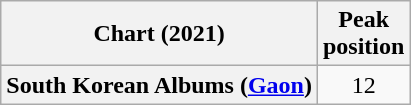<table class="wikitable plainrowheaders" style="text-align:center">
<tr>
<th scope="col">Chart (2021)</th>
<th scope="col">Peak<br>position</th>
</tr>
<tr>
<th scope="row">South Korean Albums (<a href='#'>Gaon</a>)</th>
<td>12</td>
</tr>
</table>
